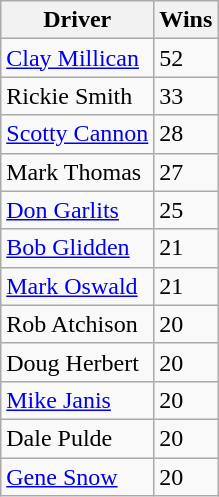<table class="wikitable">
<tr>
<th>Driver</th>
<th>Wins</th>
</tr>
<tr>
<td><a href='#'>Clay Millican</a></td>
<td>52</td>
</tr>
<tr>
<td>Rickie Smith</td>
<td>33</td>
</tr>
<tr>
<td><a href='#'>Scotty Cannon</a></td>
<td>28</td>
</tr>
<tr>
<td>Mark Thomas</td>
<td>27</td>
</tr>
<tr>
<td><a href='#'>Don Garlits</a></td>
<td>25</td>
</tr>
<tr>
<td><a href='#'>Bob Glidden</a></td>
<td>21</td>
</tr>
<tr>
<td><a href='#'>Mark Oswald</a></td>
<td>21</td>
</tr>
<tr>
<td>Rob Atchison</td>
<td>20</td>
</tr>
<tr>
<td>Doug Herbert</td>
<td>20</td>
</tr>
<tr>
<td><a href='#'>Mike Janis</a></td>
<td>20</td>
</tr>
<tr>
<td>Dale Pulde</td>
<td>20</td>
</tr>
<tr>
<td><a href='#'>Gene Snow</a></td>
<td>20</td>
</tr>
</table>
